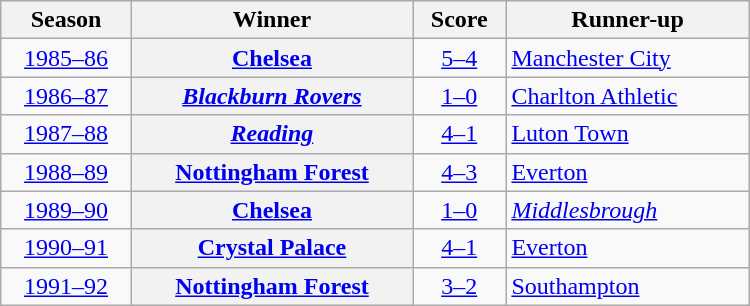<table class="wikitable sortable plainrowheaders" style="text-align: center; width:500px;">
<tr>
<th scope="col">Season</th>
<th scope="col">Winner</th>
<th scope="col">Score</th>
<th scope="col">Runner-up</th>
</tr>
<tr>
<td><a href='#'>1985–86</a></td>
<th scope="row"><a href='#'>Chelsea</a></th>
<td><a href='#'>5–4</a></td>
<td align="left"><a href='#'>Manchester City</a></td>
</tr>
<tr>
<td><a href='#'>1986–87</a></td>
<th scope="row"><a href='#'><em>Blackburn Rovers</em></a></th>
<td><a href='#'>1–0</a></td>
<td align="left"><a href='#'>Charlton Athletic</a></td>
</tr>
<tr>
<td><a href='#'>1987–88</a></td>
<th scope="row"><em><a href='#'>Reading</a></em></th>
<td><a href='#'>4–1</a></td>
<td align="left"><a href='#'>Luton Town</a></td>
</tr>
<tr>
<td><a href='#'>1988–89</a></td>
<th scope="row"><a href='#'>Nottingham Forest</a></th>
<td><a href='#'>4–3</a> </td>
<td align="left"><a href='#'>Everton</a></td>
</tr>
<tr>
<td><a href='#'>1989–90</a></td>
<th scope="row"><a href='#'>Chelsea</a></th>
<td><a href='#'>1–0</a></td>
<td align="left"><a href='#'><em>Middlesbrough</em></a></td>
</tr>
<tr>
<td><a href='#'>1990–91</a></td>
<th scope="row"><a href='#'>Crystal Palace</a></th>
<td><a href='#'>4–1</a> </td>
<td align="left"><a href='#'>Everton</a></td>
</tr>
<tr>
<td><a href='#'>1991–92</a></td>
<th scope="row"><a href='#'>Nottingham Forest</a></th>
<td><a href='#'>3–2</a> </td>
<td align="left"><a href='#'>Southampton</a></td>
</tr>
</table>
